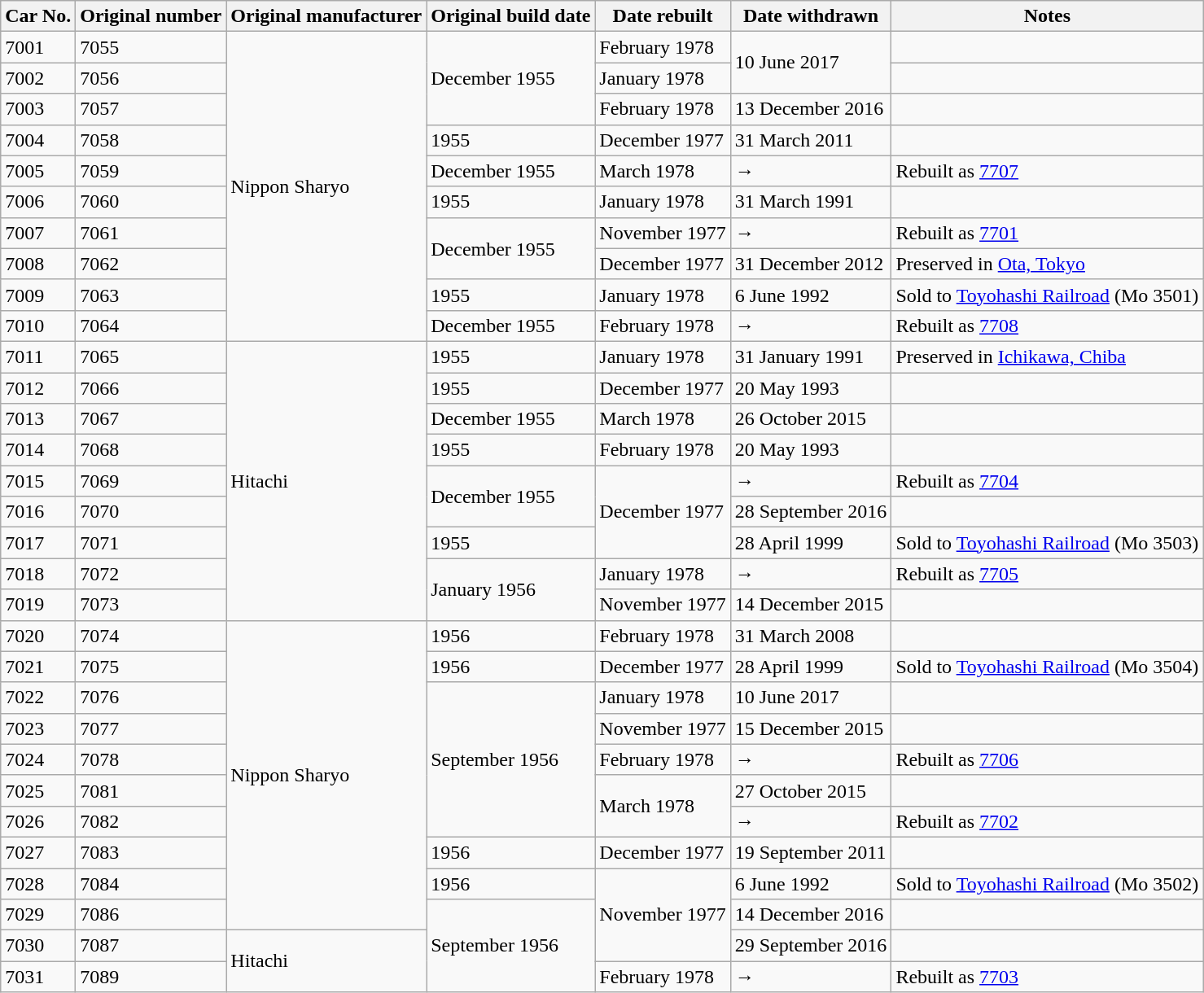<table class="wikitable">
<tr>
<th>Car No.</th>
<th>Original number</th>
<th>Original manufacturer</th>
<th>Original build date</th>
<th>Date rebuilt</th>
<th>Date withdrawn</th>
<th>Notes</th>
</tr>
<tr>
<td>7001</td>
<td>7055</td>
<td rowspan="10">Nippon Sharyo</td>
<td rowspan="3">December 1955</td>
<td>February 1978</td>
<td rowspan="2">10 June 2017</td>
<td></td>
</tr>
<tr>
<td>7002</td>
<td>7056</td>
<td>January 1978</td>
<td></td>
</tr>
<tr>
<td>7003</td>
<td>7057</td>
<td>February 1978</td>
<td>13 December 2016</td>
<td></td>
</tr>
<tr>
<td>7004</td>
<td>7058</td>
<td>1955</td>
<td>December 1977</td>
<td>31 March 2011</td>
<td></td>
</tr>
<tr>
<td>7005</td>
<td>7059</td>
<td>December 1955</td>
<td>March 1978</td>
<td>→</td>
<td>Rebuilt as <a href='#'>7707</a></td>
</tr>
<tr>
<td>7006</td>
<td>7060</td>
<td>1955</td>
<td>January 1978</td>
<td>31 March 1991</td>
<td></td>
</tr>
<tr>
<td>7007</td>
<td>7061</td>
<td rowspan="2">December 1955</td>
<td>November 1977</td>
<td>→</td>
<td>Rebuilt as <a href='#'>7701</a></td>
</tr>
<tr>
<td>7008</td>
<td>7062</td>
<td>December 1977</td>
<td>31 December 2012</td>
<td>Preserved in <a href='#'>Ota, Tokyo</a></td>
</tr>
<tr>
<td>7009</td>
<td>7063</td>
<td>1955</td>
<td>January 1978</td>
<td>6 June 1992</td>
<td>Sold to <a href='#'>Toyohashi Railroad</a> (Mo 3501)</td>
</tr>
<tr>
<td>7010</td>
<td>7064</td>
<td>December 1955</td>
<td>February 1978</td>
<td>→</td>
<td>Rebuilt as <a href='#'>7708</a></td>
</tr>
<tr>
<td>7011</td>
<td>7065</td>
<td rowspan="9">Hitachi</td>
<td>1955</td>
<td>January 1978</td>
<td>31 January 1991</td>
<td>Preserved in <a href='#'>Ichikawa, Chiba</a></td>
</tr>
<tr>
<td>7012</td>
<td>7066</td>
<td>1955</td>
<td>December 1977</td>
<td>20 May 1993</td>
<td></td>
</tr>
<tr>
<td>7013</td>
<td>7067</td>
<td>December 1955</td>
<td>March 1978</td>
<td>26 October 2015</td>
<td></td>
</tr>
<tr>
<td>7014</td>
<td>7068</td>
<td>1955</td>
<td>February 1978</td>
<td>20 May 1993</td>
<td></td>
</tr>
<tr>
<td>7015</td>
<td>7069</td>
<td rowspan="2">December 1955</td>
<td rowspan="3">December 1977</td>
<td>→</td>
<td>Rebuilt as <a href='#'>7704</a></td>
</tr>
<tr>
<td>7016</td>
<td>7070</td>
<td>28 September 2016</td>
<td></td>
</tr>
<tr>
<td>7017</td>
<td>7071</td>
<td>1955</td>
<td>28 April 1999</td>
<td>Sold to <a href='#'>Toyohashi Railroad</a> (Mo 3503)</td>
</tr>
<tr>
<td>7018</td>
<td>7072</td>
<td rowspan="2">January 1956</td>
<td>January 1978</td>
<td>→</td>
<td>Rebuilt as <a href='#'>7705</a></td>
</tr>
<tr>
<td>7019</td>
<td>7073</td>
<td>November 1977</td>
<td>14 December 2015</td>
<td></td>
</tr>
<tr>
<td>7020</td>
<td>7074</td>
<td rowspan="10">Nippon Sharyo</td>
<td>1956</td>
<td>February 1978</td>
<td>31 March 2008</td>
<td></td>
</tr>
<tr>
<td>7021</td>
<td>7075</td>
<td>1956</td>
<td>December 1977</td>
<td>28 April 1999</td>
<td>Sold to <a href='#'>Toyohashi Railroad</a> (Mo 3504)</td>
</tr>
<tr>
<td>7022</td>
<td>7076</td>
<td rowspan="5">September 1956</td>
<td>January 1978</td>
<td>10 June 2017</td>
<td></td>
</tr>
<tr>
<td>7023</td>
<td>7077</td>
<td>November 1977</td>
<td>15 December 2015</td>
<td></td>
</tr>
<tr>
<td>7024</td>
<td>7078</td>
<td>February 1978</td>
<td>→</td>
<td>Rebuilt as <a href='#'>7706</a></td>
</tr>
<tr>
<td>7025</td>
<td>7081</td>
<td rowspan="2">March 1978</td>
<td>27 October 2015</td>
<td></td>
</tr>
<tr>
<td>7026</td>
<td>7082</td>
<td>→</td>
<td>Rebuilt as <a href='#'>7702</a></td>
</tr>
<tr>
<td>7027</td>
<td>7083</td>
<td>1956</td>
<td>December 1977</td>
<td>19 September 2011</td>
<td></td>
</tr>
<tr>
<td>7028</td>
<td>7084</td>
<td>1956</td>
<td rowspan="3">November 1977</td>
<td>6 June 1992</td>
<td>Sold to <a href='#'>Toyohashi Railroad</a> (Mo 3502)</td>
</tr>
<tr>
<td>7029</td>
<td>7086</td>
<td rowspan="3">September 1956</td>
<td>14 December 2016</td>
<td></td>
</tr>
<tr>
<td>7030</td>
<td>7087</td>
<td rowspan="2">Hitachi</td>
<td>29 September 2016</td>
<td></td>
</tr>
<tr>
<td>7031</td>
<td>7089</td>
<td>February 1978</td>
<td>→</td>
<td>Rebuilt as <a href='#'>7703</a></td>
</tr>
</table>
